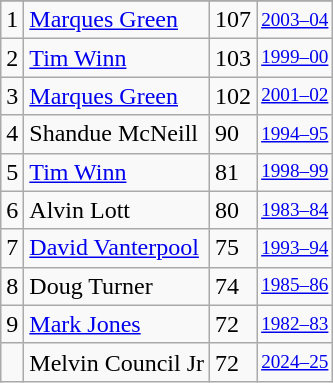<table class="wikitable">
<tr>
</tr>
<tr>
<td>1</td>
<td><a href='#'>Marques Green</a></td>
<td>107</td>
<td style="font-size:80%;"><a href='#'>2003–04</a></td>
</tr>
<tr>
<td>2</td>
<td><a href='#'>Tim Winn</a></td>
<td>103</td>
<td style="font-size:80%;"><a href='#'>1999–00</a></td>
</tr>
<tr>
<td>3</td>
<td><a href='#'>Marques Green</a></td>
<td>102</td>
<td style="font-size:80%;"><a href='#'>2001–02</a></td>
</tr>
<tr>
<td>4</td>
<td>Shandue McNeill</td>
<td>90</td>
<td style="font-size:80%;"><a href='#'>1994–95</a></td>
</tr>
<tr>
<td>5</td>
<td><a href='#'>Tim Winn</a></td>
<td>81</td>
<td style="font-size:80%;"><a href='#'>1998–99</a></td>
</tr>
<tr>
<td>6</td>
<td>Alvin Lott</td>
<td>80</td>
<td style="font-size:80%;"><a href='#'>1983–84</a></td>
</tr>
<tr>
<td>7</td>
<td><a href='#'>David Vanterpool</a></td>
<td>75</td>
<td style="font-size:80%;"><a href='#'>1993–94</a></td>
</tr>
<tr>
<td>8</td>
<td>Doug Turner</td>
<td>74</td>
<td style="font-size:80%;"><a href='#'>1985–86</a></td>
</tr>
<tr>
<td>9</td>
<td><a href='#'>Mark Jones</a></td>
<td>72</td>
<td style="font-size:80%;"><a href='#'>1982–83</a></td>
</tr>
<tr>
<td></td>
<td>Melvin Council Jr</td>
<td>72</td>
<td style="font-size:80%;"><a href='#'>2024–25</a></td>
</tr>
</table>
